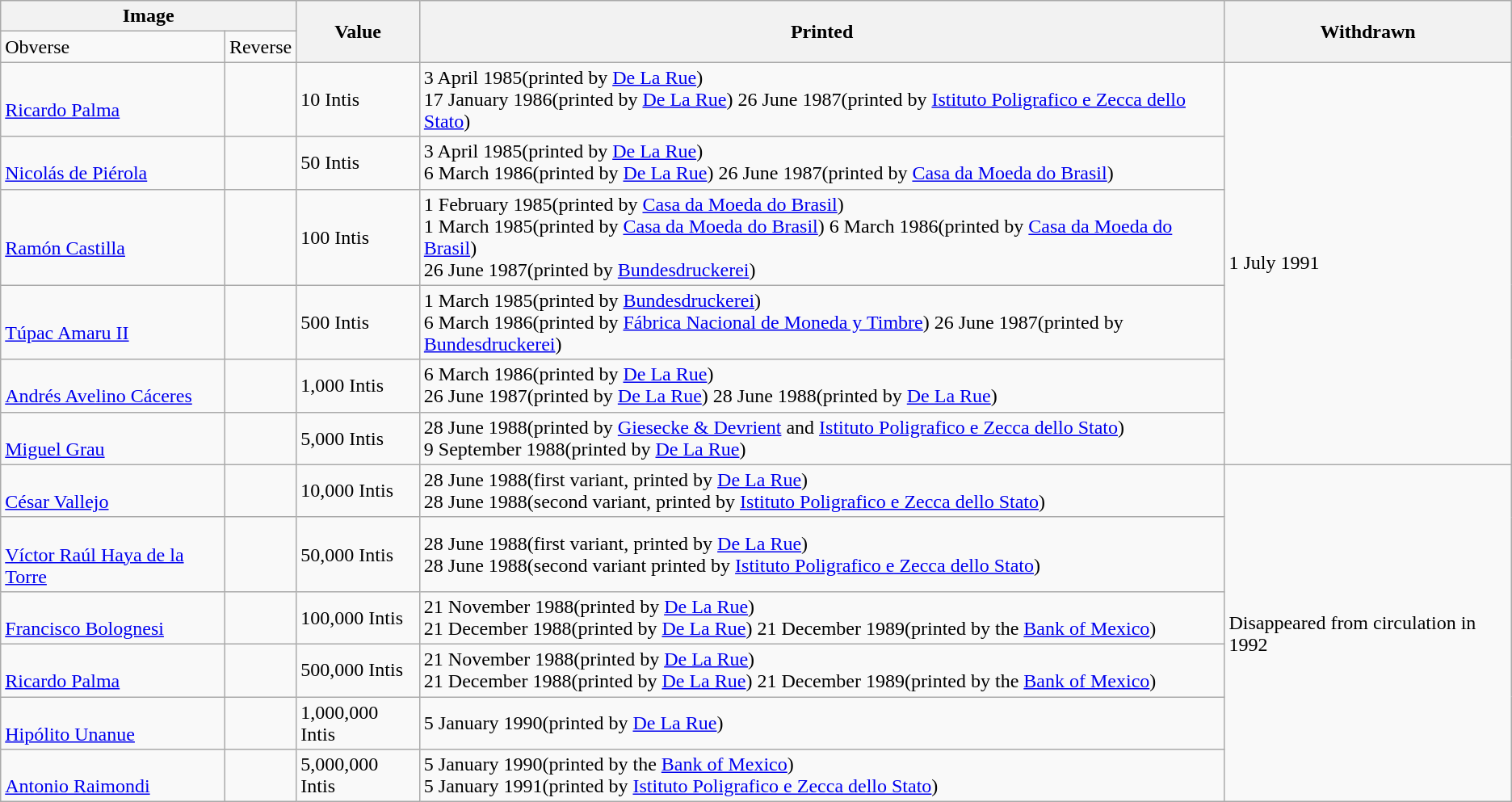<table class="wikitable">
<tr>
<th colspan="2">Image</th>
<th rowspan="2">Value</th>
<th rowspan="2">Printed</th>
<th rowspan="2">Withdrawn</th>
</tr>
<tr>
<td>Obverse</td>
<td>Reverse</td>
</tr>
<tr>
<td><br><a href='#'>Ricardo Palma</a></td>
<td></td>
<td>10 Intis</td>
<td>3 April 1985(printed by <a href='#'>De La Rue</a>)<br>17 January 1986(printed by <a href='#'>De La Rue</a>)
26 June 1987(printed by <a href='#'>Istituto Poligrafico e Zecca dello Stato</a>)</td>
<td rowspan="6">1 July 1991</td>
</tr>
<tr>
<td><br><a href='#'>Nicolás de Piérola</a></td>
<td></td>
<td>50 Intis</td>
<td>3 April 1985(printed by <a href='#'>De La Rue</a>)<br>6 March 1986(printed by <a href='#'>De La Rue</a>)
26 June 1987(printed by <a href='#'>Casa da Moeda do Brasil</a>)</td>
</tr>
<tr>
<td><br><a href='#'>Ramón Castilla</a></td>
<td></td>
<td>100 Intis</td>
<td>1 February 1985(printed by <a href='#'>Casa da Moeda do Brasil</a>)<br>1 March 1985(printed by <a href='#'>Casa da Moeda do Brasil</a>)
6 March 1986(printed by <a href='#'>Casa da Moeda do Brasil</a>)<br>26 June 1987(printed by <a href='#'>Bundesdruckerei</a>)</td>
</tr>
<tr>
<td><br><a href='#'>Túpac Amaru II</a></td>
<td></td>
<td>500 Intis</td>
<td>1 March 1985(printed by <a href='#'>Bundesdruckerei</a>)<br>6 March 1986(printed by <a href='#'>Fábrica Nacional de Moneda y Timbre</a>)
26 June 1987(printed by <a href='#'>Bundesdruckerei</a>)</td>
</tr>
<tr>
<td><br><a href='#'>Andrés Avelino Cáceres</a></td>
<td></td>
<td>1,000 Intis</td>
<td>6 March 1986(printed by <a href='#'>De La Rue</a>)<br>26 June 1987(printed by <a href='#'>De La Rue</a>)
28 June 1988(printed by <a href='#'>De La Rue</a>)</td>
</tr>
<tr>
<td><br><a href='#'>Miguel Grau</a></td>
<td></td>
<td>5,000 Intis</td>
<td>28 June 1988(printed by <a href='#'>Giesecke & Devrient</a> and <a href='#'>Istituto Poligrafico e Zecca dello Stato</a>)<br>9 September 1988(printed by <a href='#'>De La Rue</a>)</td>
</tr>
<tr>
<td><br><a href='#'>César Vallejo</a></td>
<td></td>
<td>10,000 Intis</td>
<td>28 June 1988(first variant, printed by <a href='#'>De La Rue</a>)<br>28 June 1988(second variant, printed by <a href='#'>Istituto Poligrafico e Zecca dello Stato</a>)</td>
<td rowspan="6">Disappeared  from circulation in 1992</td>
</tr>
<tr>
<td><br><a href='#'>Víctor Raúl Haya de la Torre</a></td>
<td></td>
<td>50,000 Intis</td>
<td>28 June 1988(first variant, printed by <a href='#'>De La Rue</a>)<br>28 June 1988(second variant printed by <a href='#'>Istituto Poligrafico e Zecca dello Stato</a>)</td>
</tr>
<tr>
<td><br><a href='#'>Francisco Bolognesi</a></td>
<td></td>
<td>100,000 Intis</td>
<td>21 November 1988(printed by <a href='#'>De La Rue</a>)<br>21 December 1988(printed by <a href='#'>De La Rue</a>)
21 December 1989(printed by the <a href='#'>Bank of Mexico</a>)</td>
</tr>
<tr>
<td><br><a href='#'>Ricardo Palma</a></td>
<td></td>
<td>500,000 Intis</td>
<td>21 November 1988(printed by <a href='#'>De La Rue</a>)<br>21 December 1988(printed by <a href='#'>De La Rue</a>)
21 December 1989(printed by the <a href='#'>Bank of Mexico</a>)</td>
</tr>
<tr>
<td><br><a href='#'>Hipólito Unanue</a></td>
<td></td>
<td>1,000,000 Intis</td>
<td>5 January 1990(printed by <a href='#'>De La Rue</a>)</td>
</tr>
<tr>
<td><br><a href='#'>Antonio Raimondi</a></td>
<td></td>
<td>5,000,000 Intis</td>
<td>5 January 1990(printed by the <a href='#'>Bank of Mexico</a>)<br>5 January 1991(printed by <a href='#'>Istituto Poligrafico e Zecca dello Stato</a>)</td>
</tr>
</table>
